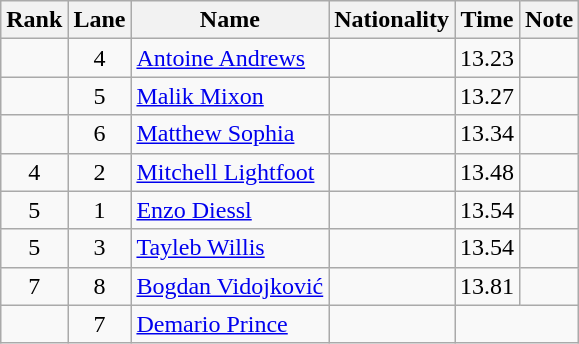<table class="wikitable sortable" style="text-align:center">
<tr>
<th>Rank</th>
<th>Lane</th>
<th>Name</th>
<th>Nationality</th>
<th>Time</th>
<th>Note</th>
</tr>
<tr>
<td></td>
<td>4</td>
<td align=left><a href='#'>Antoine Andrews</a></td>
<td align=left></td>
<td>13.23</td>
<td></td>
</tr>
<tr>
<td></td>
<td>5</td>
<td align=left><a href='#'>Malik Mixon</a></td>
<td align=left></td>
<td>13.27</td>
<td></td>
</tr>
<tr>
<td></td>
<td>6</td>
<td align=left><a href='#'>Matthew Sophia</a></td>
<td align=left></td>
<td>13.34</td>
<td></td>
</tr>
<tr>
<td>4</td>
<td>2</td>
<td align=left><a href='#'>Mitchell Lightfoot</a></td>
<td align=left></td>
<td>13.48</td>
<td></td>
</tr>
<tr>
<td>5</td>
<td>1</td>
<td align=left><a href='#'>Enzo Diessl</a></td>
<td align=left></td>
<td>13.54 </td>
<td></td>
</tr>
<tr>
<td>5</td>
<td>3</td>
<td align=left><a href='#'>Tayleb Willis</a></td>
<td align=left></td>
<td>13.54 </td>
<td></td>
</tr>
<tr>
<td>7</td>
<td>8</td>
<td align=left><a href='#'>Bogdan Vidojković</a></td>
<td align=left></td>
<td>13.81</td>
<td></td>
</tr>
<tr>
<td></td>
<td>7</td>
<td align=left><a href='#'>Demario Prince</a></td>
<td align=left></td>
<td colspan=2></td>
</tr>
</table>
